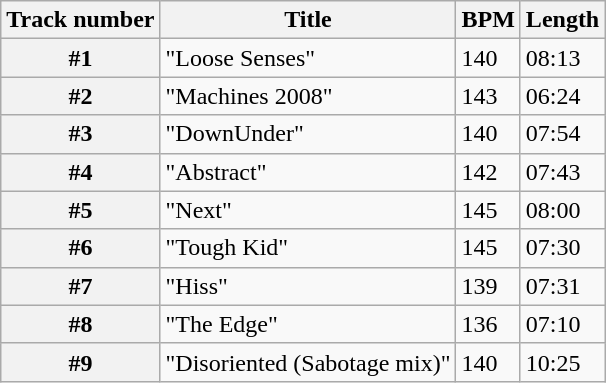<table border="1" class="wikitable">
<tr>
<th>Track number</th>
<th>Title</th>
<th>BPM</th>
<th>Length</th>
</tr>
<tr>
<th>#1</th>
<td>"Loose Senses"</td>
<td>140</td>
<td>08:13</td>
</tr>
<tr>
<th>#2</th>
<td>"Machines 2008"</td>
<td>143</td>
<td>06:24</td>
</tr>
<tr>
<th>#3</th>
<td>"DownUnder"</td>
<td>140</td>
<td>07:54</td>
</tr>
<tr>
<th>#4</th>
<td>"Abstract"</td>
<td>142</td>
<td>07:43</td>
</tr>
<tr>
<th>#5</th>
<td>"Next"</td>
<td>145</td>
<td>08:00</td>
</tr>
<tr>
<th>#6</th>
<td>"Tough Kid"</td>
<td>145</td>
<td>07:30</td>
</tr>
<tr>
<th>#7</th>
<td>"Hiss"</td>
<td>139</td>
<td>07:31</td>
</tr>
<tr>
<th>#8</th>
<td>"The Edge"</td>
<td>136</td>
<td>07:10</td>
</tr>
<tr>
<th>#9</th>
<td>"Disoriented (Sabotage mix)"</td>
<td>140</td>
<td>10:25</td>
</tr>
</table>
